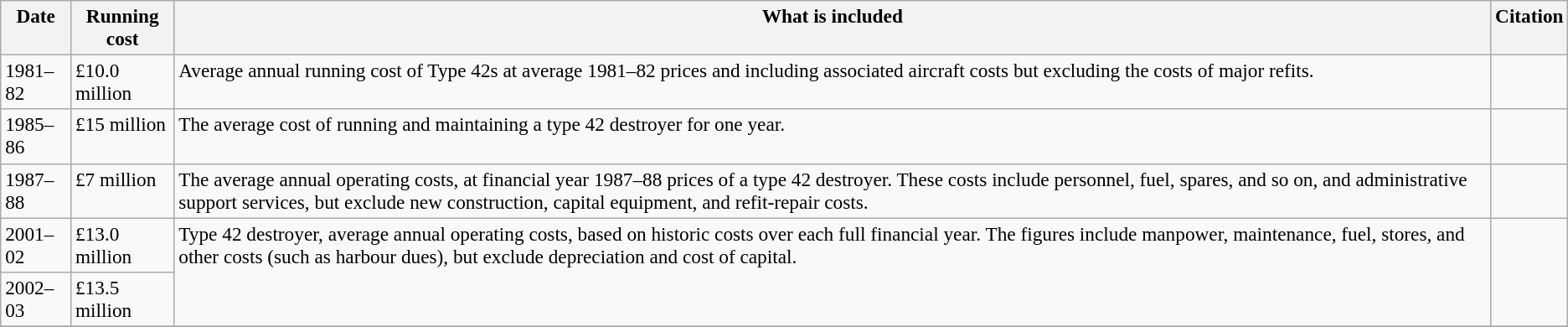<table class="wikitable" style="font-size:97%;">
<tr valign=top>
<th>Date</th>
<th width=75>Running cost</th>
<th>What is included</th>
<th>Citation</th>
</tr>
<tr valign=top>
<td>1981–82</td>
<td>£10.0 million</td>
<td>Average annual running cost of Type 42s at average 1981–82 prices and including associated aircraft costs but excluding the costs of major refits.</td>
<td align=center></td>
</tr>
<tr valign=top>
<td>1985–86</td>
<td>£15 million</td>
<td>The average cost of running and maintaining a type 42 destroyer for one year.</td>
<td align=center></td>
</tr>
<tr valign=top>
<td>1987–88</td>
<td>£7 million</td>
<td>The average annual operating costs, at financial year 1987–88 prices of a type 42 destroyer. These costs include personnel, fuel, spares, and so on, and administrative support services, but exclude new construction, capital equipment, and refit-repair costs.</td>
<td align=center></td>
</tr>
<tr valign=top>
<td>2001–02</td>
<td>£13.0 million</td>
<td rowspan=2>Type 42 destroyer, average annual operating costs, based on historic costs over each full financial year. The figures include manpower, maintenance, fuel, stores, and other costs (such as harbour dues), but exclude depreciation and cost of capital.</td>
<td align=center rowspan=2></td>
</tr>
<tr valign=top>
<td>2002–03</td>
<td>£13.5 million</td>
</tr>
<tr>
</tr>
</table>
